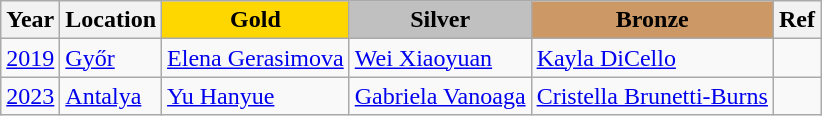<table class="wikitable">
<tr>
<th>Year</th>
<th>Location</th>
<th style="background-color:gold;">Gold</th>
<th style="background-color:silver;">Silver</th>
<th style="background-color:#cc9966;">Bronze</th>
<th>Ref</th>
</tr>
<tr>
<td><a href='#'>2019</a></td>
<td> <a href='#'>Győr</a></td>
<td> <a href='#'>Elena Gerasimova</a></td>
<td> <a href='#'>Wei Xiaoyuan</a></td>
<td> <a href='#'>Kayla DiCello</a></td>
<td></td>
</tr>
<tr>
<td><a href='#'>2023</a></td>
<td> <a href='#'>Antalya</a></td>
<td> <a href='#'>Yu Hanyue</a></td>
<td> <a href='#'>Gabriela Vanoaga</a></td>
<td> <a href='#'>Cristella Brunetti-Burns</a></td>
<td></td>
</tr>
</table>
